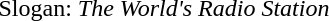<table>
<tr>
<td valign="top">Slogan:</td>
<td><em>The World's Radio Station</em></td>
</tr>
</table>
